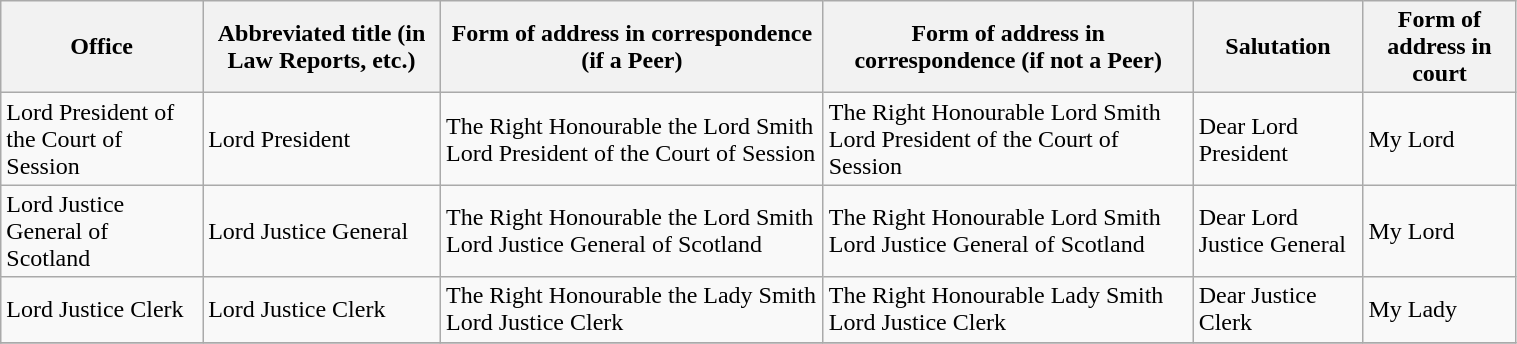<table class="wikitable" style="width: 80%; height: 200px;">
<tr>
<th>Office</th>
<th>Abbreviated title (in Law Reports, etc.)</th>
<th>Form of address in correspondence (if a Peer)</th>
<th>Form of address in correspondence (if not a Peer)</th>
<th>Salutation</th>
<th>Form of address in court</th>
</tr>
<tr>
<td>Lord President of the Court of Session</td>
<td>Lord President</td>
<td>The Right Honourable the Lord Smith Lord President of the Court of Session</td>
<td>The Right Honourable Lord Smith Lord President of the Court of Session</td>
<td>Dear Lord President</td>
<td>My Lord</td>
</tr>
<tr>
<td>Lord Justice General of Scotland</td>
<td>Lord Justice General</td>
<td>The Right Honourable the Lord Smith Lord Justice General of Scotland</td>
<td>The Right Honourable Lord Smith Lord Justice General of Scotland</td>
<td>Dear Lord Justice General</td>
<td>My Lord</td>
</tr>
<tr>
<td>Lord Justice Clerk</td>
<td>Lord Justice Clerk</td>
<td>The Right Honourable the Lady Smith Lord Justice Clerk</td>
<td>The Right Honourable Lady Smith Lord Justice Clerk</td>
<td>Dear Justice Clerk</td>
<td>My Lady</td>
</tr>
<tr>
</tr>
</table>
